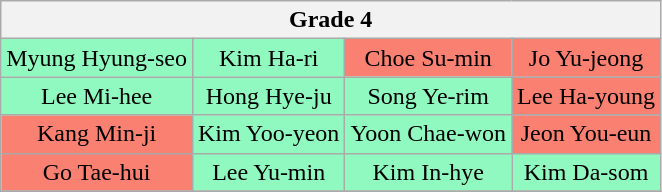<table class="wikitable collapsible collapsed" style="text-align:center">
<tr>
<th colspan=4>Grade 4</th>
</tr>
<tr>
<td style="background:#90F9C0;">Myung Hyung-seo</td>
<td style="background:#90F9C0;">Kim Ha-ri</td>
<td style="background:salmon;">Choe Su-min</td>
<td style="background:salmon;">Jo Yu-jeong</td>
</tr>
<tr>
<td style="background:#90F9C0;">Lee Mi-hee</td>
<td style="background:#90F9C0;">Hong Hye-ju</td>
<td style="background:#90F9C0;">Song Ye-rim</td>
<td style="background:salmon;">Lee Ha-young</td>
</tr>
<tr>
<td style="background:salmon;">Kang Min-ji</td>
<td style="background:#90F9C0;">Kim Yoo-yeon</td>
<td style="background:#90F9C0;">Yoon Chae-won</td>
<td style="background:salmon;">Jeon You-eun</td>
</tr>
<tr>
<td style="background:salmon;">Go Tae-hui</td>
<td style="background:#90F9C0;">Lee Yu-min</td>
<td style="background:#90F9C0;">Kim In-hye</td>
<td style="background:#90F9C0;">Kim Da-som</td>
</tr>
<tr>
</tr>
</table>
